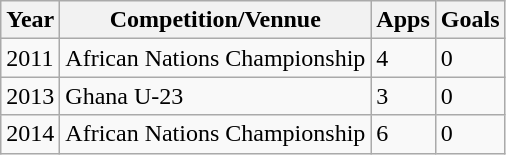<table class="wikitable">
<tr>
<th>Year</th>
<th>Competition/Vennue</th>
<th>Apps</th>
<th>Goals</th>
</tr>
<tr>
<td>2011</td>
<td>African Nations Championship</td>
<td>4</td>
<td>0</td>
</tr>
<tr>
<td>2013</td>
<td>Ghana U-23</td>
<td>3</td>
<td>0</td>
</tr>
<tr>
<td>2014</td>
<td>African Nations Championship</td>
<td>6</td>
<td>0</td>
</tr>
</table>
